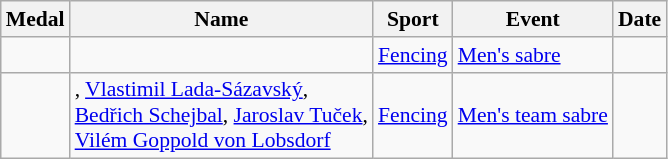<table class="wikitable sortable" style="font-size:90%">
<tr>
<th>Medal</th>
<th>Name</th>
<th>Sport</th>
<th>Event</th>
<th>Date</th>
</tr>
<tr>
<td></td>
<td></td>
<td><a href='#'>Fencing</a></td>
<td><a href='#'>Men's sabre</a></td>
<td></td>
</tr>
<tr>
<td></td>
<td>, <a href='#'>Vlastimil Lada-Sázavský</a>,<br><a href='#'>Bedřich Schejbal</a>, <a href='#'>Jaroslav Tuček</a>,<br><a href='#'>Vilém Goppold von Lobsdorf</a></td>
<td><a href='#'>Fencing</a></td>
<td><a href='#'>Men's team sabre</a></td>
<td></td>
</tr>
</table>
